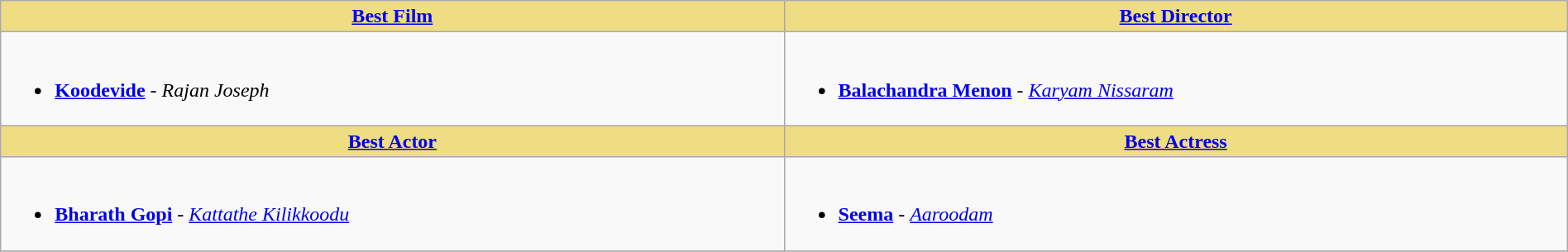<table class="wikitable" width=100% |>
<tr>
<th !  style="background:#eedd82; text-align:center; width:50%;"><a href='#'>Best Film</a></th>
<th !  style="background:#eedd82; text-align:center; width:50%;"><a href='#'>Best Director</a></th>
</tr>
<tr>
<td valign="top"><br><ul><li><strong><a href='#'>Koodevide</a></strong> - <em>Rajan Joseph</em></li></ul></td>
<td valign="top"><br><ul><li><strong><a href='#'>Balachandra Menon</a></strong> - <em><a href='#'>Karyam Nissaram</a></em></li></ul></td>
</tr>
<tr>
<th !  style="background:#eedd82; text-align:center; width:50%;"><a href='#'>Best Actor</a></th>
<th !  style="background:#eedd82; text-align:center; width:50%;"><a href='#'>Best Actress</a></th>
</tr>
<tr>
<td valign="top"><br><ul><li><strong><a href='#'>Bharath Gopi</a></strong> - <em><a href='#'>Kattathe Kilikkoodu</a></em></li></ul></td>
<td valign="top"><br><ul><li><strong><a href='#'>Seema</a></strong> - <em><a href='#'>Aaroodam</a></em></li></ul></td>
</tr>
<tr>
</tr>
</table>
